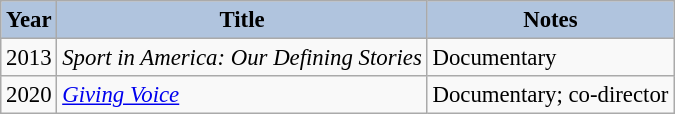<table class="wikitable" style="font-size:95%;">
<tr>
<th style="background:#B0C4DE;">Year</th>
<th style="background:#B0C4DE;">Title</th>
<th style="background:#B0C4DE;">Notes</th>
</tr>
<tr>
<td>2013</td>
<td><em>Sport in America: Our Defining Stories</em></td>
<td>Documentary</td>
</tr>
<tr>
<td>2020</td>
<td><em><a href='#'>Giving Voice</a></em></td>
<td>Documentary; co-director</td>
</tr>
</table>
